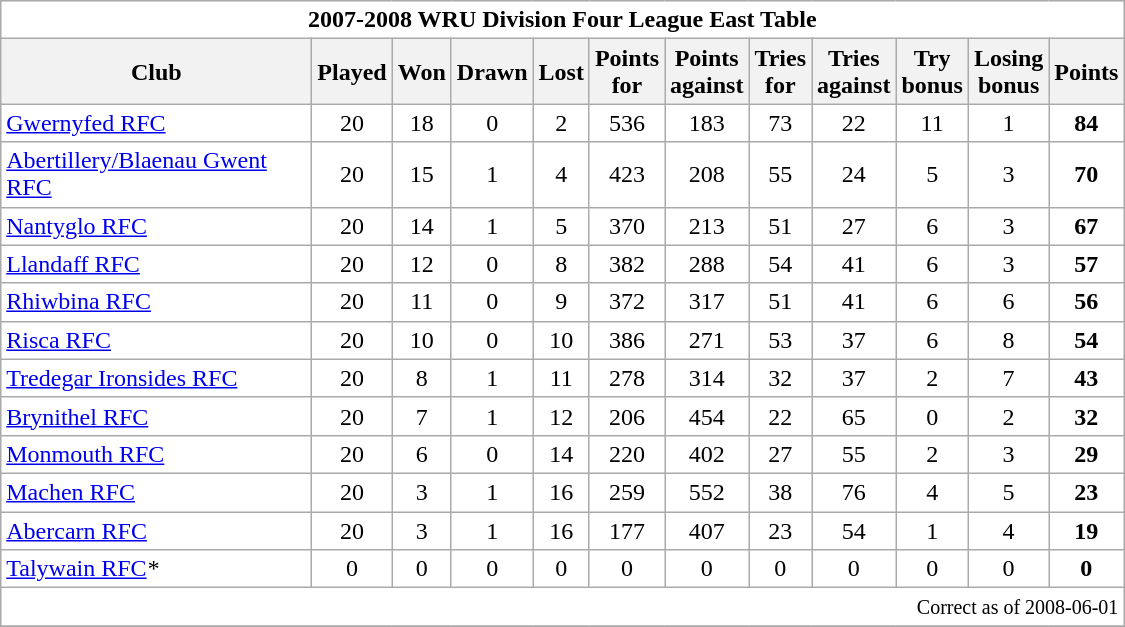<table class="wikitable" style="float:left; margin-right:15px; text-align: center;">
<tr>
<td colspan="12" bgcolor="#FFFFFF" cellpadding="0" cellspacing="0"><strong>2007-2008 WRU Division Four League East Table</strong></td>
</tr>
<tr>
<th bgcolor="#efefef" width="200">Club</th>
<th bgcolor="#efefef" width="20">Played</th>
<th bgcolor="#efefef" width="20">Won</th>
<th bgcolor="#efefef" width="20">Drawn</th>
<th bgcolor="#efefef" width="20">Lost</th>
<th bgcolor="#efefef" width="20">Points for</th>
<th bgcolor="#efefef" width="20">Points against</th>
<th bgcolor="#efefef" width="20">Tries for</th>
<th bgcolor="#efefef" width="20">Tries against</th>
<th bgcolor="#efefef" width="20">Try bonus</th>
<th bgcolor="#efefef" width="20">Losing bonus</th>
<th bgcolor="#efefef" width="20">Points</th>
</tr>
<tr bgcolor=#ffffff align=center>
<td align=left><a href='#'>Gwernyfed RFC</a></td>
<td>20</td>
<td>18</td>
<td>0</td>
<td>2</td>
<td>536</td>
<td>183</td>
<td>73</td>
<td>22</td>
<td>11</td>
<td>1</td>
<td><strong>84</strong></td>
</tr>
<tr bgcolor=#ffffff align=center>
<td align=left><a href='#'>Abertillery/Blaenau Gwent RFC</a></td>
<td>20</td>
<td>15</td>
<td>1</td>
<td>4</td>
<td>423</td>
<td>208</td>
<td>55</td>
<td>24</td>
<td>5</td>
<td>3</td>
<td><strong>70</strong></td>
</tr>
<tr bgcolor=#ffffff align=center>
<td align=left><a href='#'>Nantyglo RFC</a></td>
<td>20</td>
<td>14</td>
<td>1</td>
<td>5</td>
<td>370</td>
<td>213</td>
<td>51</td>
<td>27</td>
<td>6</td>
<td>3</td>
<td><strong>67</strong></td>
</tr>
<tr bgcolor=#ffffff align=center>
<td align=left><a href='#'>Llandaff RFC</a></td>
<td>20</td>
<td>12</td>
<td>0</td>
<td>8</td>
<td>382</td>
<td>288</td>
<td>54</td>
<td>41</td>
<td>6</td>
<td>3</td>
<td><strong>57</strong></td>
</tr>
<tr bgcolor=#ffffff align=center>
<td align=left><a href='#'>Rhiwbina RFC</a></td>
<td>20</td>
<td>11</td>
<td>0</td>
<td>9</td>
<td>372</td>
<td>317</td>
<td>51</td>
<td>41</td>
<td>6</td>
<td>6</td>
<td><strong>56</strong></td>
</tr>
<tr bgcolor=#ffffff align=center>
<td align=left><a href='#'>Risca RFC</a></td>
<td>20</td>
<td>10</td>
<td>0</td>
<td>10</td>
<td>386</td>
<td>271</td>
<td>53</td>
<td>37</td>
<td>6</td>
<td>8</td>
<td><strong>54</strong></td>
</tr>
<tr bgcolor=#ffffff align=center>
<td align=left><a href='#'>Tredegar Ironsides RFC</a></td>
<td>20</td>
<td>8</td>
<td>1</td>
<td>11</td>
<td>278</td>
<td>314</td>
<td>32</td>
<td>37</td>
<td>2</td>
<td>7</td>
<td><strong>43</strong></td>
</tr>
<tr bgcolor=#ffffff align=center>
<td align=left><a href='#'>Brynithel RFC</a></td>
<td>20</td>
<td>7</td>
<td>1</td>
<td>12</td>
<td>206</td>
<td>454</td>
<td>22</td>
<td>65</td>
<td>0</td>
<td>2</td>
<td><strong>32</strong></td>
</tr>
<tr bgcolor=#ffffff align=center>
<td align=left><a href='#'>Monmouth RFC</a></td>
<td>20</td>
<td>6</td>
<td>0</td>
<td>14</td>
<td>220</td>
<td>402</td>
<td>27</td>
<td>55</td>
<td>2</td>
<td>3</td>
<td><strong>29</strong></td>
</tr>
<tr bgcolor=#ffffff align=center>
<td align=left><a href='#'>Machen RFC</a></td>
<td>20</td>
<td>3</td>
<td>1</td>
<td>16</td>
<td>259</td>
<td>552</td>
<td>38</td>
<td>76</td>
<td>4</td>
<td>5</td>
<td><strong>23</strong></td>
</tr>
<tr bgcolor=#ffffff align=center>
<td align=left><a href='#'>Abercarn RFC</a></td>
<td>20</td>
<td>3</td>
<td>1</td>
<td>16</td>
<td>177</td>
<td>407</td>
<td>23</td>
<td>54</td>
<td>1</td>
<td>4</td>
<td><strong>19</strong></td>
</tr>
<tr bgcolor=#ffffff align=center>
<td align=left><a href='#'>Talywain RFC</a><em>*</em></td>
<td>0</td>
<td>0</td>
<td>0</td>
<td>0</td>
<td>0</td>
<td>0</td>
<td>0</td>
<td>0</td>
<td>0</td>
<td>0</td>
<td><strong>0</strong></td>
</tr>
<tr>
<td colspan="12" align="right" bgcolor="#FFFFFF" cellpadding="0" cellspacing="0"><small>Correct as of 2008-06-01</small></td>
</tr>
<tr>
</tr>
</table>
